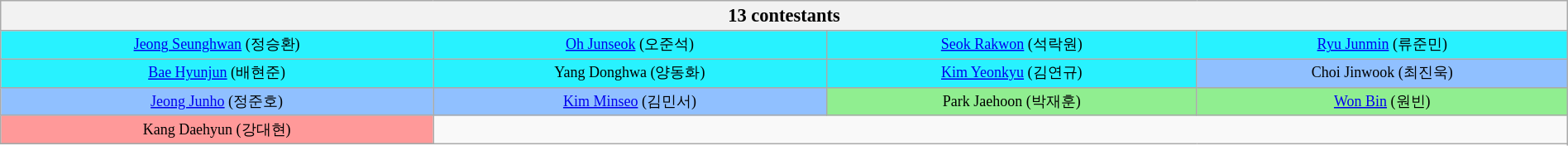<table class="wikitable sortable" style="text-align:center; width:100%; font-size: 75%;">
<tr>
<th colspan="4" scope="col" style="width:100%; font-size: 125%;">13 contestants</th>
</tr>
<tr>
<td style="background:#28f2ff;"><a href='#'>Jeong Seunghwan</a> (정승환)</td>
<td style="background:#28f2ff;"><a href='#'>Oh Junseok</a> (오준석)</td>
<td style="background:#28f2ff;"><a href='#'>Seok Rakwon</a> (석락원)</td>
<td style="background:#28f2ff;"><a href='#'>Ryu Junmin</a> (류준민)</td>
</tr>
<tr>
<td style="background:#28f2ff;"><a href='#'>Bae Hyunjun</a> (배현준)</td>
<td style="background:#28f2ff;">Yang Donghwa (양동화)</td>
<td style="background:#28f2ff;"><a href='#'>Kim Yeonkyu</a> (김연규)</td>
<td style="background:#90C0FF;">Choi Jinwook (최진욱)</td>
</tr>
<tr>
<td style="background:#90C0FF;"><a href='#'>Jeong Junho</a> (정준호)</td>
<td style="background:#90C0FF;"><a href='#'>Kim Minseo</a> (김민서)</td>
<td style="background:#90EE90;">Park Jaehoon (박재훈)</td>
<td style="background:#90EE90;"><a href='#'>Won Bin</a> (원빈)</td>
</tr>
<tr>
<td style="background:#FF9999;">Kang Daehyun (강대현)</td>
</tr>
<tr>
</tr>
</table>
